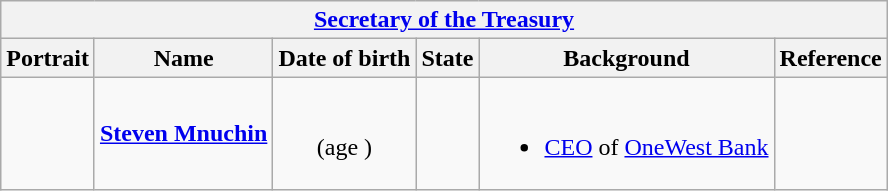<table class="wikitable collapsible" style="text-align:center;">
<tr>
<th colspan="6"><a href='#'>Secretary of the Treasury</a></th>
</tr>
<tr>
<th>Portrait</th>
<th>Name</th>
<th>Date of birth</th>
<th>State</th>
<th>Background</th>
<th>Reference</th>
</tr>
<tr>
<td></td>
<td><strong><a href='#'>Steven Mnuchin</a></strong></td>
<td><br>(age )</td>
<td></td>
<td><br><ul><li><a href='#'>CEO</a> of <a href='#'>OneWest Bank</a></li></ul></td>
<td></td>
</tr>
</table>
